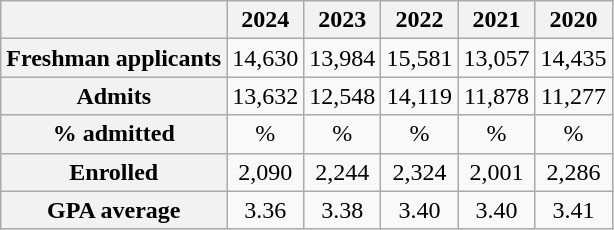<table class="wikitable floatright" style="text-align:center">
<tr>
<th> </th>
<th>2024 </th>
<th>2023 </th>
<th>2022 </th>
<th>2021 </th>
<th>2020</th>
</tr>
<tr>
<th>Freshman applicants</th>
<td>14,630</td>
<td>13,984</td>
<td>15,581</td>
<td>13,057</td>
<td>14,435</td>
</tr>
<tr>
<th>Admits</th>
<td>13,632</td>
<td>12,548</td>
<td>14,119</td>
<td>11,878</td>
<td>11,277</td>
</tr>
<tr>
<th>% admitted</th>
<td>%</td>
<td>%</td>
<td>%</td>
<td>%</td>
<td>%</td>
</tr>
<tr>
<th>Enrolled</th>
<td>2,090</td>
<td>2,244</td>
<td>2,324</td>
<td>2,001</td>
<td>2,286</td>
</tr>
<tr>
<th>GPA average</th>
<td>3.36</td>
<td>3.38</td>
<td>3.40</td>
<td>3.40</td>
<td>3.41</td>
</tr>
</table>
